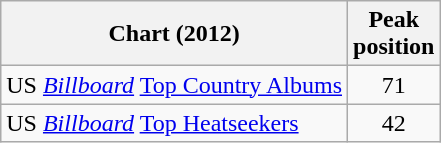<table class="wikitable sortable">
<tr>
<th>Chart (2012)</th>
<th>Peak<br>position</th>
</tr>
<tr>
<td>US <em><a href='#'>Billboard</a></em> <a href='#'>Top Country Albums</a></td>
<td align="center">71</td>
</tr>
<tr>
<td>US <em><a href='#'>Billboard</a></em> <a href='#'>Top Heatseekers</a></td>
<td align="center">42</td>
</tr>
</table>
